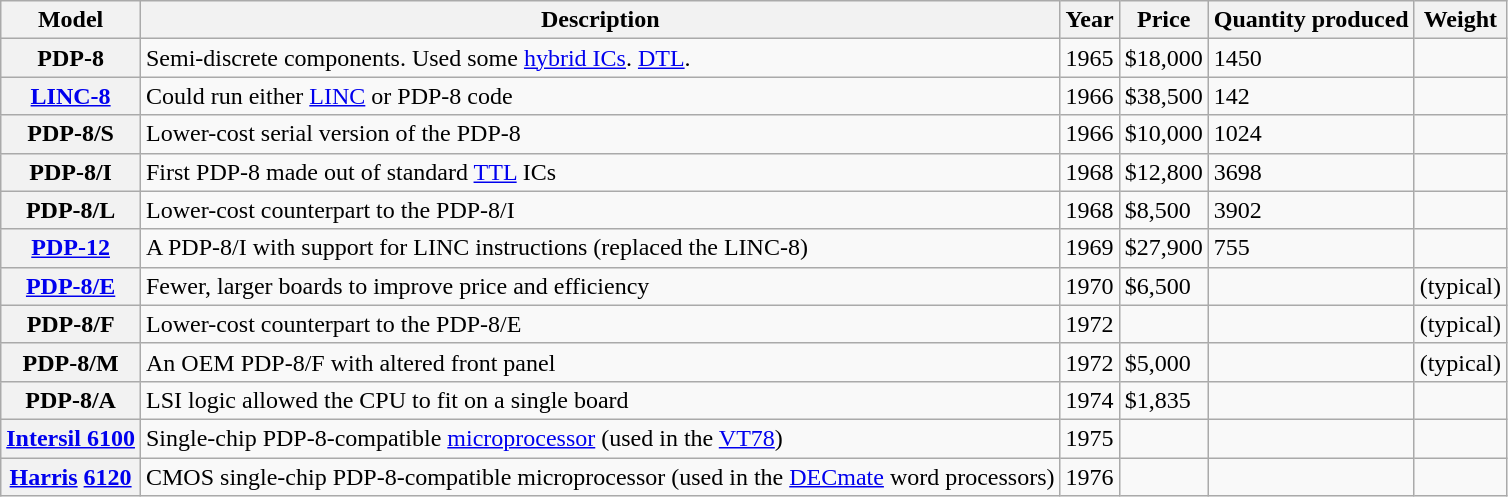<table class="wikitable">
<tr>
<th>Model</th>
<th>Description</th>
<th>Year</th>
<th>Price</th>
<th>Quantity produced</th>
<th>Weight</th>
</tr>
<tr>
<th>PDP-8</th>
<td>Semi-discrete components.  Used some <a href='#'>hybrid ICs</a>.  <a href='#'>DTL</a>.</td>
<td>1965</td>
<td>$18,000</td>
<td>1450</td>
<td></td>
</tr>
<tr>
<th><a href='#'>LINC-8</a></th>
<td>Could run either <a href='#'>LINC</a> or PDP-8 code</td>
<td>1966</td>
<td>$38,500</td>
<td>142</td>
<td></td>
</tr>
<tr>
<th>PDP-8/S</th>
<td>Lower-cost serial version of the PDP-8</td>
<td>1966</td>
<td>$10,000</td>
<td>1024</td>
<td></td>
</tr>
<tr>
<th>PDP-8/I</th>
<td>First PDP-8 made out of standard <a href='#'>TTL</a> ICs</td>
<td>1968</td>
<td>$12,800</td>
<td>3698</td>
<td></td>
</tr>
<tr>
<th>PDP-8/L</th>
<td>Lower-cost counterpart to the PDP-8/I</td>
<td>1968</td>
<td>$8,500</td>
<td>3902</td>
<td></td>
</tr>
<tr>
<th><a href='#'>PDP-12</a></th>
<td>A PDP-8/I with support for LINC instructions (replaced the LINC-8)</td>
<td>1969</td>
<td>$27,900</td>
<td>755</td>
<td></td>
</tr>
<tr>
<th><a href='#'>PDP-8/E</a></th>
<td>Fewer, larger boards to improve price and efficiency</td>
<td>1970</td>
<td>$6,500</td>
<td></td>
<td> (typical)</td>
</tr>
<tr>
<th>PDP-8/F</th>
<td>Lower-cost counterpart to the PDP-8/E</td>
<td>1972</td>
<td></td>
<td></td>
<td> (typical)</td>
</tr>
<tr>
<th>PDP-8/M</th>
<td>An OEM PDP-8/F with altered front panel</td>
<td>1972</td>
<td>$5,000</td>
<td></td>
<td> (typical)</td>
</tr>
<tr>
<th>PDP-8/A</th>
<td>LSI logic allowed the CPU to fit on a single board</td>
<td>1974</td>
<td>$1,835</td>
<td></td>
<td></td>
</tr>
<tr>
<th><a href='#'>Intersil 6100</a></th>
<td>Single-chip PDP-8-compatible <a href='#'>microprocessor</a> (used in the <a href='#'>VT78</a>)</td>
<td>1975</td>
<td></td>
<td></td>
<td></td>
</tr>
<tr>
<th><a href='#'>Harris</a> <a href='#'>6120</a></th>
<td>CMOS single-chip PDP-8-compatible microprocessor (used in the <a href='#'>DECmate</a> word processors)</td>
<td>1976</td>
<td></td>
<td></td>
<td></td>
</tr>
</table>
